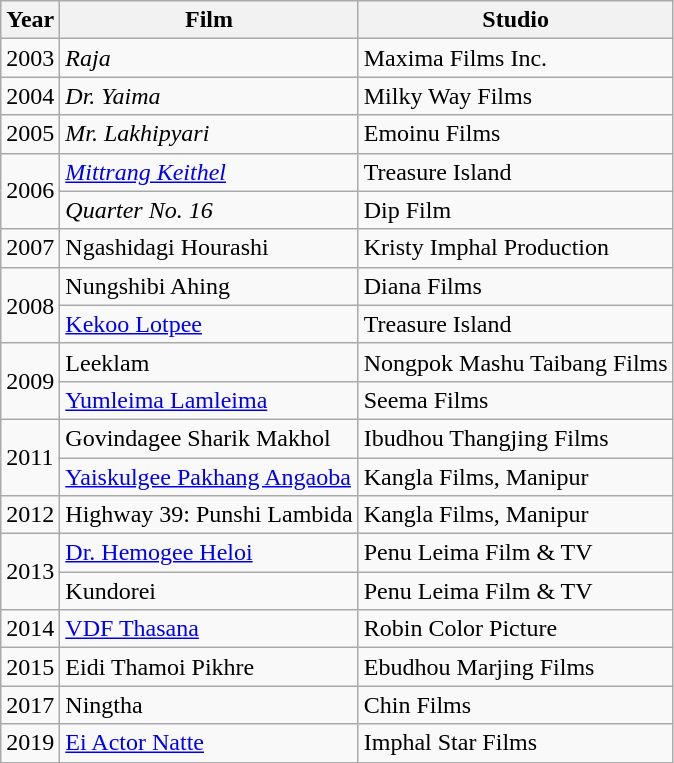<table class="wikitable sortable">
<tr>
<th>Year</th>
<th>Film</th>
<th>Studio</th>
</tr>
<tr>
<td>2003</td>
<td><em>Raja</em></td>
<td>Maxima Films Inc.</td>
</tr>
<tr>
<td>2004</td>
<td><em>Dr. Yaima</em></td>
<td>Milky Way Films</td>
</tr>
<tr>
<td>2005</td>
<td><em>Mr. Lakhipyari</em></td>
<td>Emoinu Films</td>
</tr>
<tr>
<td rowspan="2">2006</td>
<td><em><a href='#'>Mittrang Keithel</a></em></td>
<td>Treasure Island</td>
</tr>
<tr>
<td><em>Quarter No. 16</td>
<td>Dip Film</td>
</tr>
<tr>
<td>2007</td>
<td></em>Ngashidagi Hourashi<em></td>
<td>Kristy Imphal Production</td>
</tr>
<tr>
<td rowspan="2">2008</td>
<td></em>Nungshibi Ahing<em></td>
<td>Diana Films</td>
</tr>
<tr>
<td></em><a href='#'>Kekoo Lotpee</a><em></td>
<td>Treasure Island</td>
</tr>
<tr>
<td rowspan="2">2009</td>
<td></em>Leeklam<em></td>
<td>Nongpok Mashu Taibang Films</td>
</tr>
<tr>
<td></em><a href='#'>Yumleima Lamleima</a><em></td>
<td>Seema Films</td>
</tr>
<tr>
<td rowspan="2">2011</td>
<td></em>Govindagee Sharik Makhol<em></td>
<td>Ibudhou Thangjing Films</td>
</tr>
<tr>
<td></em><a href='#'>Yaiskulgee Pakhang Angaoba</a><em></td>
<td>Kangla Films, Manipur</td>
</tr>
<tr>
<td>2012</td>
<td></em>Highway 39: Punshi Lambida<em></td>
<td>Kangla Films, Manipur</td>
</tr>
<tr>
<td rowspan="2">2013</td>
<td></em><a href='#'>Dr. Hemogee Heloi</a><em></td>
<td>Penu Leima Film & TV</td>
</tr>
<tr>
<td></em>Kundorei<em></td>
<td>Penu Leima Film & TV</td>
</tr>
<tr>
<td>2014</td>
<td></em><a href='#'>VDF Thasana</a><em></td>
<td>Robin Color Picture</td>
</tr>
<tr>
<td>2015</td>
<td></em>Eidi Thamoi Pikhre<em></td>
<td>Ebudhou Marjing Films</td>
</tr>
<tr>
<td>2017</td>
<td></em>Ningtha<em></td>
<td>Chin Films</td>
</tr>
<tr>
<td>2019</td>
<td></em><a href='#'>Ei Actor Natte</a><em></td>
<td>Imphal Star Films</td>
</tr>
</table>
